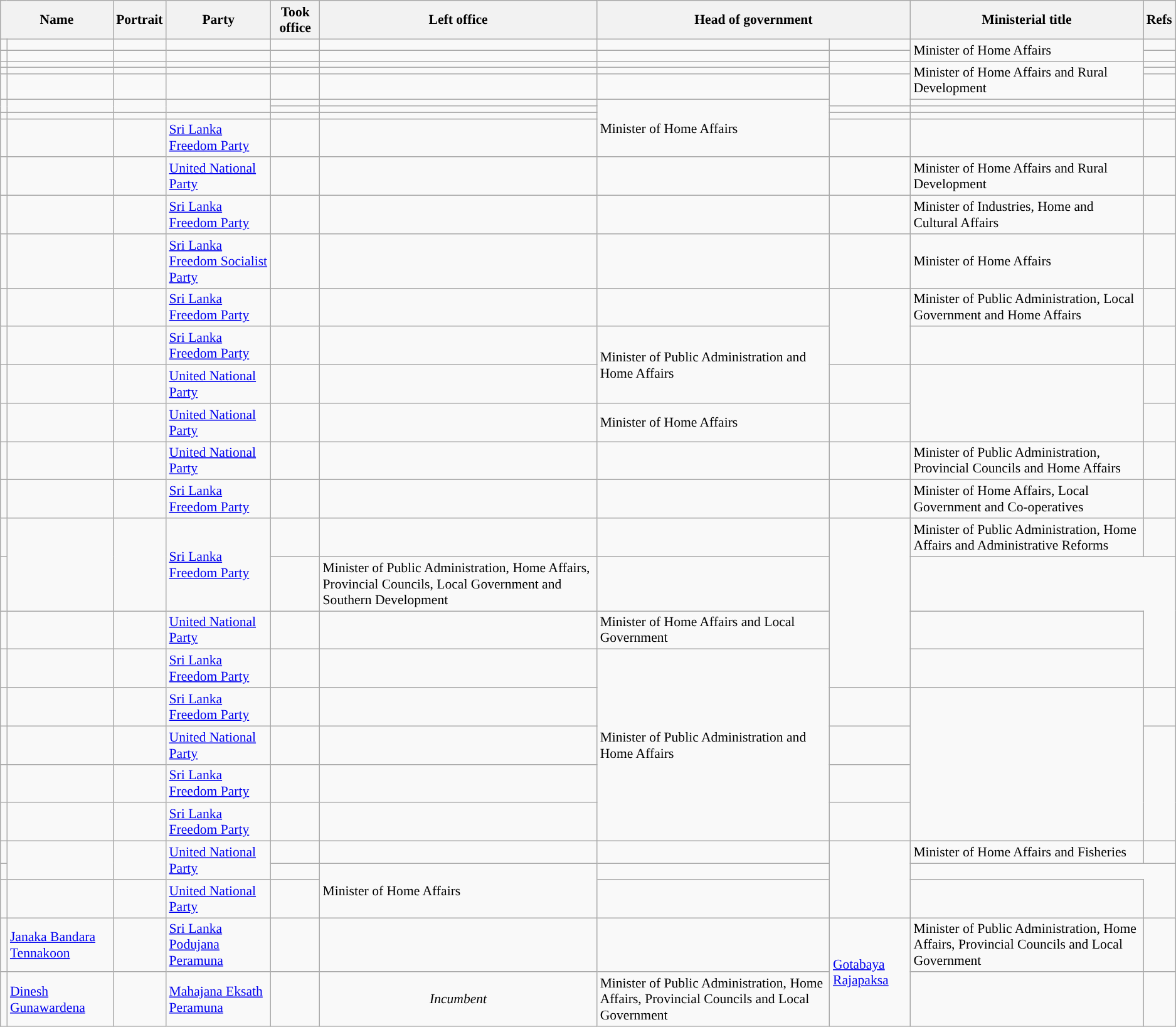<table class="wikitable plainrowheaders sortable" style="font-size:90%; text-align:left;">
<tr>
<th scope=col colspan="2">Name</th>
<th scope=col class=unsortable>Portrait</th>
<th scope=col>Party</th>
<th scope=col>Took office</th>
<th scope=col>Left office</th>
<th scope=col colspan="2">Head of government</th>
<th scope=col>Ministerial title</th>
<th scope=col class=unsortable>Refs</th>
</tr>
<tr>
<td></td>
<td></td>
<td align=center></td>
<td></td>
<td align=center></td>
<td align=center></td>
<td></td>
<td></td>
<td rowspan=2>Minister of Home Affairs</td>
<td align=center></td>
</tr>
<tr>
<td></td>
<td></td>
<td></td>
<td></td>
<td align=center></td>
<td align=center></td>
<td></td>
<td></td>
<td align=center></td>
</tr>
<tr>
<td></td>
<td></td>
<td align=center></td>
<td></td>
<td align=center></td>
<td align=center></td>
<td !align="center" style="background:"></td>
<td rowspan=2></td>
<td rowspan=3>Minister of Home Affairs and Rural Development</td>
<td align=center></td>
</tr>
<tr>
<td></td>
<td></td>
<td align=center></td>
<td></td>
<td align=center></td>
<td align=center></td>
<td align=center></td>
</tr>
<tr>
<td></td>
<td></td>
<td align=center></td>
<td></td>
<td align=center></td>
<td align=center></td>
<td !align="center" style="background:"></td>
<td rowspan=2></td>
<td align=center></td>
</tr>
<tr>
<td rowspan=2></td>
<td rowspan=2></td>
<td rowspan=2></td>
<td rowspan=2></td>
<td align=center></td>
<td align=center></td>
<td rowspan=4>Minister of Home Affairs</td>
<td align=center></td>
</tr>
<tr>
<td align=center></td>
<td align=center></td>
<td !align="center" style="background:"></td>
<td></td>
<td align=center></td>
</tr>
<tr>
<td></td>
<td></td>
<td></td>
<td></td>
<td align=center></td>
<td align=center></td>
<td !align="center" style="background:"></td>
<td></td>
<td align=center></td>
</tr>
<tr>
<td !align="center" style="background:"></td>
<td></td>
<td></td>
<td><a href='#'>Sri Lanka Freedom Party</a></td>
<td align=center></td>
<td align=center></td>
<td !align="center" style="background:"></td>
<td></td>
<td align=center></td>
</tr>
<tr>
<td !align="center" style="background:"></td>
<td></td>
<td></td>
<td><a href='#'>United National Party</a></td>
<td align=center></td>
<td align=center></td>
<td !align="center" style="background:"></td>
<td></td>
<td>Minister of Home Affairs and Rural Development</td>
<td align=center></td>
</tr>
<tr>
<td !align="center" style="background:"></td>
<td></td>
<td align=center></td>
<td><a href='#'>Sri Lanka Freedom Party</a></td>
<td align=center></td>
<td align=center></td>
<td !align="center" style="background:"></td>
<td></td>
<td>Minister of Industries, Home and Cultural Affairs</td>
<td align=center></td>
</tr>
<tr>
<td !align="center" style="background:"></td>
<td></td>
<td align=center></td>
<td><a href='#'>Sri Lanka Freedom Socialist Party</a></td>
<td align=center></td>
<td align=center></td>
<td !align="center" style="background:"></td>
<td></td>
<td>Minister of Home Affairs</td>
<td align=center></td>
</tr>
<tr>
<td !align="center" style="background:"></td>
<td></td>
<td></td>
<td><a href='#'>Sri Lanka Freedom Party</a></td>
<td align=center></td>
<td align=center></td>
<td !align="center" style="background:"></td>
<td rowspan=2></td>
<td>Minister of Public Administration, Local Government and Home Affairs</td>
<td align=center></td>
</tr>
<tr>
<td !align="center" style="background:"></td>
<td></td>
<td></td>
<td><a href='#'>Sri Lanka Freedom Party</a></td>
<td align=center></td>
<td align=center></td>
<td rowspan=2>Minister of Public Administration and Home Affairs</td>
<td align=center></td>
</tr>
<tr>
<td !align="center" style="background:"></td>
<td></td>
<td></td>
<td><a href='#'>United National Party</a></td>
<td align=center></td>
<td align=center></td>
<td !align="center" style="background:"></td>
<td rowspan=2></td>
<td align=center></td>
</tr>
<tr>
<td !align="center" style="background:"></td>
<td></td>
<td></td>
<td><a href='#'>United National Party</a></td>
<td align=center></td>
<td align=center></td>
<td>Minister of Home Affairs</td>
<td align=center></td>
</tr>
<tr>
<td !align="center" style="background:"></td>
<td></td>
<td></td>
<td><a href='#'>United National Party</a></td>
<td align=center></td>
<td align=center></td>
<td !align="center" style="background:"></td>
<td></td>
<td>Minister of Public Administration, Provincial Councils and Home Affairs</td>
<td align=center></td>
</tr>
<tr>
<td !align="center" style="background:"></td>
<td></td>
<td></td>
<td><a href='#'>Sri Lanka Freedom Party</a></td>
<td align=center></td>
<td align=center></td>
<td !align="center" style="background:"></td>
<td></td>
<td>Minister of Home Affairs, Local Government and Co-operatives</td>
<td align=center></td>
</tr>
<tr>
<td !align="center" style="background:"></td>
<td rowspan=2></td>
<td rowspan=2></td>
<td rowspan=2><a href='#'>Sri Lanka Freedom Party</a></td>
<td align=center></td>
<td align=center></td>
<td !align="center" style="background:"></td>
<td rowspan=4></td>
<td>Minister of Public Administration, Home Affairs and Administrative Reforms</td>
<td align=center></td>
</tr>
<tr>
<td align=center></td>
<td align=center></td>
<td>Minister of Public Administration, Home Affairs, Provincial Councils, Local Government and Southern Development</td>
<td align=center></td>
</tr>
<tr>
<td !align="center" style="background:"></td>
<td></td>
<td></td>
<td><a href='#'>United National Party</a></td>
<td align=center></td>
<td align=center></td>
<td>Minister of Home Affairs and Local Government</td>
<td align=center></td>
</tr>
<tr>
<td !align="center" style="background:"></td>
<td></td>
<td></td>
<td><a href='#'>Sri Lanka Freedom Party</a></td>
<td align=center></td>
<td align=center></td>
<td rowspan=5>Minister of Public Administration and Home Affairs</td>
<td align=center></td>
</tr>
<tr>
<td !align="center" style="background:"></td>
<td></td>
<td align=center></td>
<td><a href='#'>Sri Lanka Freedom Party</a></td>
<td align=center></td>
<td align=center></td>
<td !align="center" style="background:"></td>
<td rowspan=4></td>
<td align=center></td>
</tr>
<tr>
<td !align="center" style="background:"></td>
<td></td>
<td align=center></td>
<td><a href='#'>United National Party</a></td>
<td align=center></td>
<td align=center></td>
<td align=center></td>
</tr>
<tr>
<td !align="center" style="background:"></td>
<td></td>
<td align=center></td>
<td><a href='#'>Sri Lanka Freedom Party</a></td>
<td align=center></td>
<td align=center></td>
<td align=center></td>
</tr>
<tr>
<td !align="center" style="background:"></td>
<td></td>
<td></td>
<td><a href='#'>Sri Lanka Freedom Party</a></td>
<td align=center></td>
<td></td>
<td align=center></td>
</tr>
<tr>
<td !align="center" style="background:"></td>
<td rowspan=2></td>
<td align=center rowspan=2></td>
<td rowspan=2><a href='#'>United National Party</a></td>
<td align=center></td>
<td align=center></td>
<td !align="center" style="background:"></td>
<td rowspan=3></td>
<td>Minister of Home Affairs and Fisheries</td>
<td align=center></td>
</tr>
<tr>
<td align=center></td>
<td align=center></td>
<td rowspan=2>Minister of Home Affairs</td>
<td align=center></td>
</tr>
<tr>
<td !align="center" style="background:"></td>
<td></td>
<td></td>
<td><a href='#'>United National Party</a></td>
<td align=center></td>
<td align=center></td>
<td align="center"></td>
</tr>
<tr>
<td !align="center" style="background:"></td>
<td><a href='#'>Janaka Bandara Tennakoon</a></td>
<td></td>
<td><a href='#'>Sri Lanka Podujana Peramuna</a></td>
<td align="center"></td>
<td align="center"></td>
<td !align="center" style="background:"></td>
<td rowspan="2"><a href='#'>Gotabaya Rajapaksa</a></td>
<td>Minister of Public Administration, Home Affairs, Provincial Councils and Local Government</td>
<td></td>
</tr>
<tr>
<td !align="center" style="background:"></td>
<td><a href='#'>Dinesh Gunawardena</a></td>
<td></td>
<td><a href='#'>Mahajana Eksath Peramuna</a></td>
<td align="center"></td>
<td align="center"><em>Incumbent</em></td>
<td>Minister of Public Administration, Home Affairs, Provincial Councils and Local Government</td>
<td></td>
</tr>
</table>
